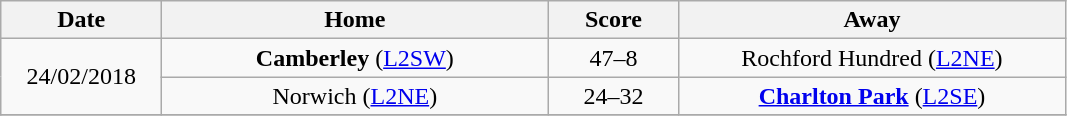<table class="wikitable" style="text-align: center">
<tr>
<th width=100>Date</th>
<th width=250>Home</th>
<th width=80>Score</th>
<th width=250>Away</th>
</tr>
<tr>
<td rowspan=2>24/02/2018</td>
<td><strong>Camberley</strong> (<a href='#'>L2SW</a>)</td>
<td>47–8</td>
<td>Rochford Hundred (<a href='#'>L2NE</a>)</td>
</tr>
<tr>
<td>Norwich (<a href='#'>L2NE</a>)</td>
<td>24–32</td>
<td><strong><a href='#'>Charlton Park</a></strong> (<a href='#'>L2SE</a>)</td>
</tr>
<tr>
</tr>
</table>
